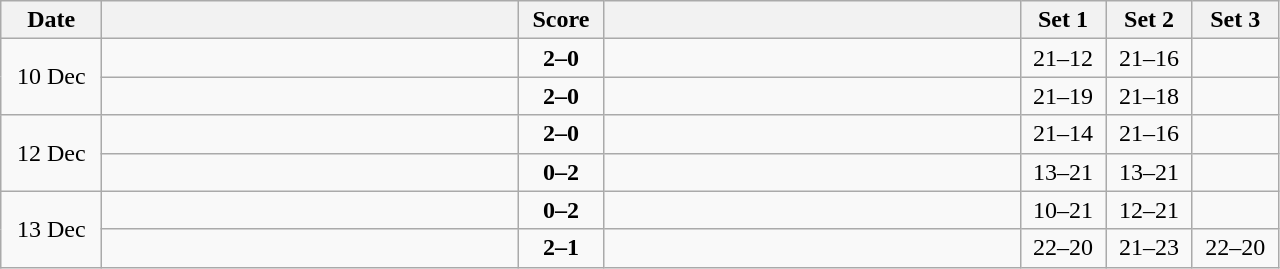<table class="wikitable" style="text-align: center;">
<tr>
<th width="60">Date</th>
<th align="right" width="270"></th>
<th width="50">Score</th>
<th align="left" width="270"></th>
<th width="50">Set 1</th>
<th width="50">Set 2</th>
<th width="50">Set 3</th>
</tr>
<tr>
<td rowspan=2>10 Dec</td>
<td align=left><strong></strong></td>
<td align=center><strong>2–0</strong></td>
<td align=left></td>
<td>21–12</td>
<td>21–16</td>
<td></td>
</tr>
<tr>
<td align=left><strong></strong></td>
<td align=center><strong>2–0</strong></td>
<td align=left></td>
<td>21–19</td>
<td>21–18</td>
<td></td>
</tr>
<tr>
<td rowspan=2>12 Dec</td>
<td align=left><strong></strong></td>
<td align=center><strong>2–0</strong></td>
<td align=left></td>
<td>21–14</td>
<td>21–16</td>
<td></td>
</tr>
<tr>
<td align=left></td>
<td align=center><strong>0–2</strong></td>
<td align=left><strong></strong></td>
<td>13–21</td>
<td>13–21</td>
<td></td>
</tr>
<tr>
<td rowspan=2>13 Dec</td>
<td align=left></td>
<td align=center><strong>0–2</strong></td>
<td align=left><strong></strong></td>
<td>10–21</td>
<td>12–21</td>
<td></td>
</tr>
<tr>
<td align=left><strong></strong></td>
<td align=center><strong>2–1</strong></td>
<td align=left></td>
<td>22–20</td>
<td>21–23</td>
<td>22–20</td>
</tr>
</table>
